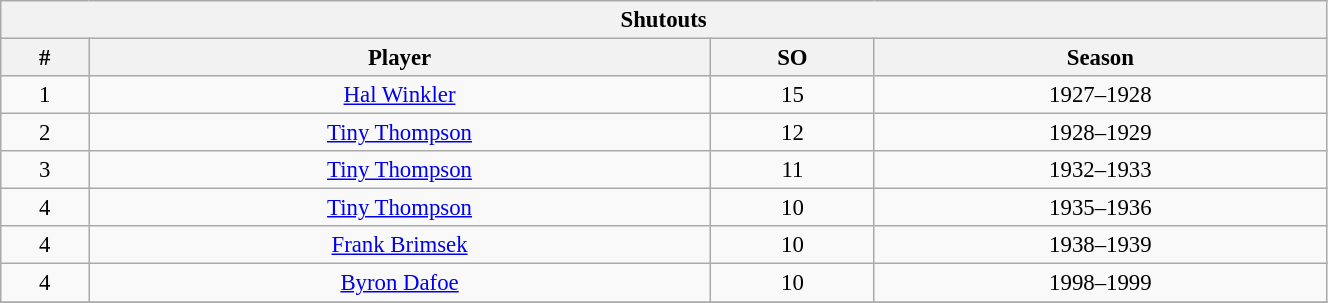<table class="wikitable" style="text-align: center; font-size: 95%" width="70%">
<tr>
<th colspan="4">Shutouts</th>
</tr>
<tr>
<th>#</th>
<th>Player</th>
<th>SO</th>
<th>Season</th>
</tr>
<tr>
<td>1</td>
<td><a href='#'>Hal Winkler</a></td>
<td>15</td>
<td>1927–1928</td>
</tr>
<tr>
<td>2</td>
<td><a href='#'>Tiny Thompson</a></td>
<td>12</td>
<td>1928–1929</td>
</tr>
<tr>
<td>3</td>
<td><a href='#'>Tiny Thompson</a></td>
<td>11</td>
<td>1932–1933</td>
</tr>
<tr>
<td>4</td>
<td><a href='#'>Tiny Thompson</a></td>
<td>10</td>
<td>1935–1936</td>
</tr>
<tr>
<td>4</td>
<td><a href='#'>Frank Brimsek</a></td>
<td>10</td>
<td>1938–1939</td>
</tr>
<tr>
<td>4</td>
<td><a href='#'>Byron Dafoe</a></td>
<td>10</td>
<td>1998–1999</td>
</tr>
<tr>
</tr>
</table>
